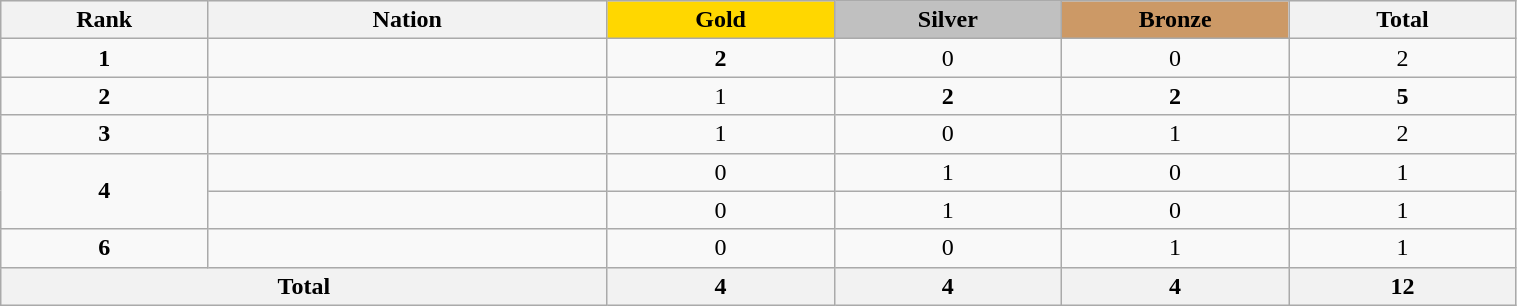<table class="wikitable collapsible autocollapse plainrowheaders" width=80% style="text-align:center;">
<tr style="background-color:#EDEDED;">
<th width=100px class="hintergrundfarbe5">Rank</th>
<th width=200px class="hintergrundfarbe6">Nation</th>
<th style="background:    gold; width:15%">Gold</th>
<th style="background:  silver; width:15%">Silver</th>
<th style="background: #CC9966; width:15%">Bronze</th>
<th class="hintergrundfarbe6" style="width:15%">Total</th>
</tr>
<tr>
<td><strong>1</strong></td>
<td align=left></td>
<td><strong>2</strong></td>
<td>0</td>
<td>0</td>
<td>2</td>
</tr>
<tr>
<td><strong>2</strong></td>
<td align=left></td>
<td>1</td>
<td><strong>2</strong></td>
<td><strong>2</strong></td>
<td><strong>5</strong></td>
</tr>
<tr>
<td><strong>3</strong></td>
<td align=left><em></em></td>
<td>1</td>
<td>0</td>
<td>1</td>
<td>2</td>
</tr>
<tr>
<td rowspan=2><strong>4</strong></td>
<td align=left></td>
<td>0</td>
<td>1</td>
<td>0</td>
<td>1</td>
</tr>
<tr>
<td align=left></td>
<td>0</td>
<td>1</td>
<td>0</td>
<td>1</td>
</tr>
<tr>
<td><strong>6</strong></td>
<td align=left></td>
<td>0</td>
<td>0</td>
<td>1</td>
<td>1</td>
</tr>
<tr>
<th colspan=2>Total</th>
<th>4</th>
<th>4</th>
<th>4</th>
<th>12</th>
</tr>
</table>
